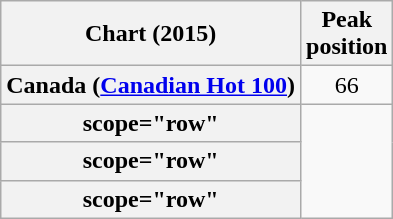<table class="wikitable sortable plainrowheaders" style="text-align:center;">
<tr>
<th scope="col">Chart (2015)</th>
<th scope="col">Peak<br>position</th>
</tr>
<tr>
<th scope="row">Canada (<a href='#'>Canadian Hot 100</a>)</th>
<td>66</td>
</tr>
<tr>
<th>scope="row" </th>
</tr>
<tr>
<th>scope="row" </th>
</tr>
<tr>
<th>scope="row" </th>
</tr>
</table>
